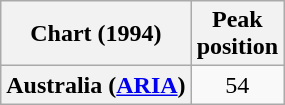<table class="wikitable plainrowheaders">
<tr>
<th scope="col">Chart (1994)</th>
<th scope="col">Peak<br>position</th>
</tr>
<tr>
<th scope="row">Australia (<a href='#'>ARIA</a>)</th>
<td align="center">54</td>
</tr>
</table>
